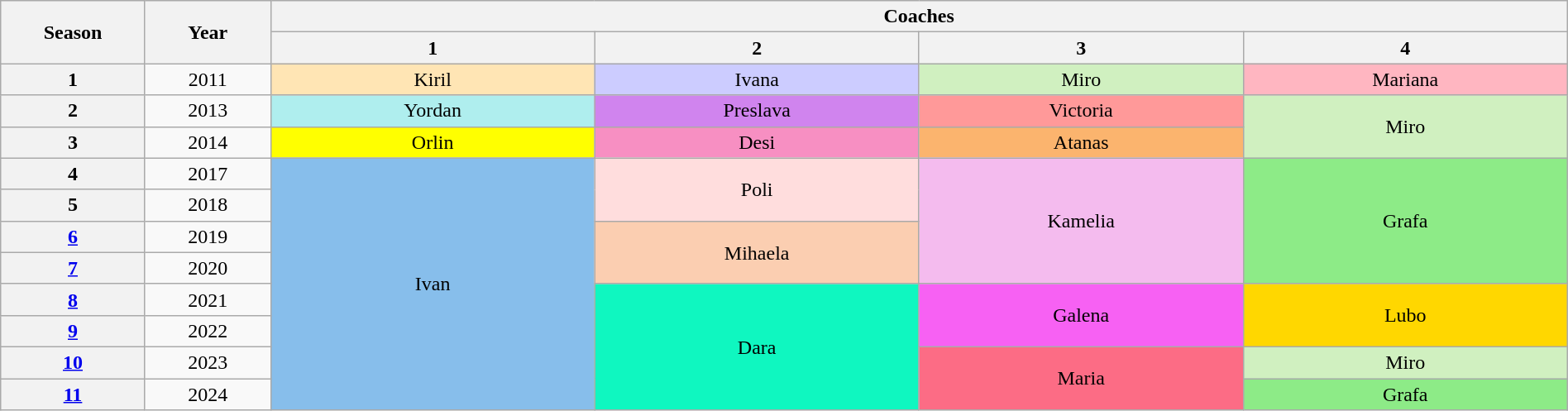<table class="wikitable collapsible collapsed" style="text-align:center; width:100%">
<tr>
<th width="2%" rowspan="2">Season</th>
<th width="2%" rowspan="2">Year</th>
<th colspan="4">Coaches</th>
</tr>
<tr>
<th width="6%">1</th>
<th width="6%">2</th>
<th width="6%">3</th>
<th width="6%">4</th>
</tr>
<tr>
<th>1</th>
<td>2011</td>
<td style="background:#ffe5b4">Kiril</td>
<td style="background:#ccccff">Ivana</td>
<td style="background:#d0f0c0">Miro</td>
<td style="background:lightpink">Mariana</td>
</tr>
<tr>
<th>2</th>
<td>2013</td>
<td style="background:#afeeee">Yordan</td>
<td style="background:#d084ee">Preslava</td>
<td style="background:#ff9999">Victoria</td>
<td rowspan="2" style="background:#d0f0c0">Miro</td>
</tr>
<tr>
<th>3</th>
<td>2014</td>
<td style="background: yellow">Orlin</td>
<td style="background:#f78fc2">Desi</td>
<td style="background:#fbb46e">Atanas</td>
</tr>
<tr>
<th>4</th>
<td>2017</td>
<td rowspan="8" style="background:#87beeb">Ivan</td>
<td rowspan="2" style="background:#ffdddd">Poli</td>
<td rowspan="4" style="background:#f4bbee">Kamelia</td>
<td rowspan="4" style="background:#8deb87">Grafa</td>
</tr>
<tr>
<th>5</th>
<td>2018</td>
</tr>
<tr>
<th><a href='#'>6</a></th>
<td>2019</td>
<td rowspan="2" style="background:#fbceb1">Mihaela</td>
</tr>
<tr>
<th><a href='#'>7</a></th>
<td>2020</td>
</tr>
<tr>
<th><a href='#'>8</a></th>
<td>2021</td>
<td rowspan="4" style="background:#0ff7c0">Dara</td>
<td rowspan="2" style="background:#f761f3">Galena</td>
<td rowspan="2" style="background: gold">Lubo</td>
</tr>
<tr>
<th><a href='#'>9</a></th>
<td>2022</td>
</tr>
<tr>
<th><a href='#'>10</a></th>
<td>2023</td>
<td rowspan="2" style="background:#FC6C85">Maria</td>
<td style="background:#d0f0c0">Miro</td>
</tr>
<tr>
<th><a href='#'>11</a></th>
<td>2024</td>
<td style="background:#8deb87">Grafa</td>
</tr>
</table>
